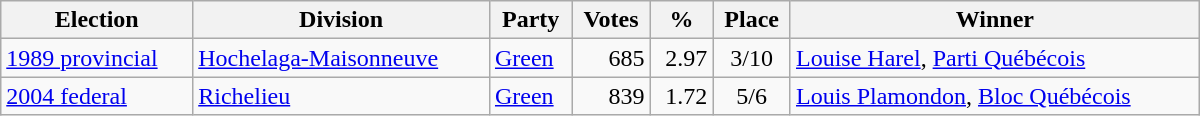<table class="wikitable" width="800">
<tr>
<th align="left">Election</th>
<th align="left">Division</th>
<th align="left">Party</th>
<th align="right">Votes</th>
<th align="right">%</th>
<th align="center">Place</th>
<th align="center">Winner</th>
</tr>
<tr>
<td align="left"><a href='#'>1989 provincial</a></td>
<td align="left"><a href='#'>Hochelaga-Maisonneuve</a></td>
<td align="left"><a href='#'>Green</a></td>
<td align="right">685</td>
<td align="right">2.97</td>
<td align="center">3/10</td>
<td align="left"><a href='#'>Louise Harel</a>, <a href='#'>Parti Québécois</a></td>
</tr>
<tr>
<td align="left"><a href='#'>2004 federal</a></td>
<td align="left"><a href='#'>Richelieu</a></td>
<td align="left"><a href='#'>Green</a></td>
<td align="right">839</td>
<td align="right">1.72</td>
<td align="center">5/6</td>
<td align="left"><a href='#'>Louis Plamondon</a>, <a href='#'>Bloc Québécois</a></td>
</tr>
</table>
